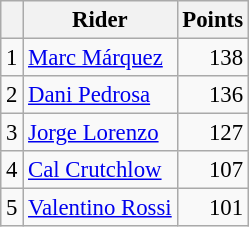<table class="wikitable" style="font-size: 95%;">
<tr>
<th></th>
<th>Rider</th>
<th>Points</th>
</tr>
<tr>
<td align=center>1</td>
<td> <a href='#'>Marc Márquez</a></td>
<td align=right>138</td>
</tr>
<tr>
<td align=center>2</td>
<td> <a href='#'>Dani Pedrosa</a></td>
<td align=right>136</td>
</tr>
<tr>
<td align=center>3</td>
<td> <a href='#'>Jorge Lorenzo</a></td>
<td align=right>127</td>
</tr>
<tr>
<td align=center>4</td>
<td> <a href='#'>Cal Crutchlow</a></td>
<td align=right>107</td>
</tr>
<tr>
<td align=center>5</td>
<td> <a href='#'>Valentino Rossi</a></td>
<td align=right>101</td>
</tr>
</table>
